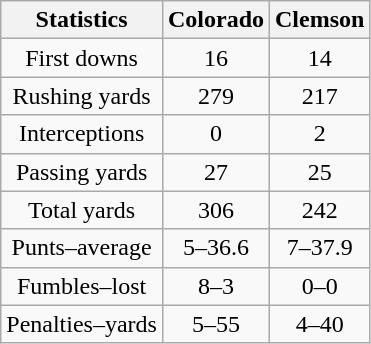<table class=wikitable style="text-align:center">
<tr>
<th>Statistics</th>
<th>Colorado</th>
<th>Clemson</th>
</tr>
<tr>
<td>First downs</td>
<td>16</td>
<td>14</td>
</tr>
<tr>
<td>Rushing yards</td>
<td>279</td>
<td>217</td>
</tr>
<tr>
<td>Interceptions</td>
<td>0</td>
<td>2</td>
</tr>
<tr>
<td>Passing yards</td>
<td>27</td>
<td>25</td>
</tr>
<tr>
<td>Total yards</td>
<td>306</td>
<td>242</td>
</tr>
<tr>
<td>Punts–average</td>
<td>5–36.6</td>
<td>7–37.9</td>
</tr>
<tr>
<td>Fumbles–lost</td>
<td>8–3</td>
<td>0–0</td>
</tr>
<tr>
<td>Penalties–yards</td>
<td>5–55</td>
<td>4–40</td>
</tr>
</table>
